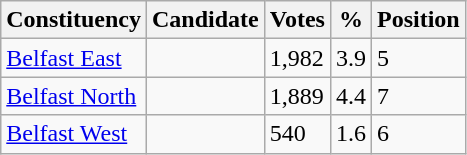<table class="wikitable sortable">
<tr>
<th>Constituency</th>
<th>Candidate</th>
<th>Votes</th>
<th>%</th>
<th>Position</th>
</tr>
<tr>
<td><a href='#'>Belfast East</a></td>
<td></td>
<td>1,982</td>
<td>3.9</td>
<td>5</td>
</tr>
<tr>
<td><a href='#'>Belfast North</a></td>
<td></td>
<td>1,889</td>
<td>4.4</td>
<td>7</td>
</tr>
<tr>
<td><a href='#'>Belfast West</a></td>
<td></td>
<td>540</td>
<td>1.6</td>
<td>6</td>
</tr>
</table>
